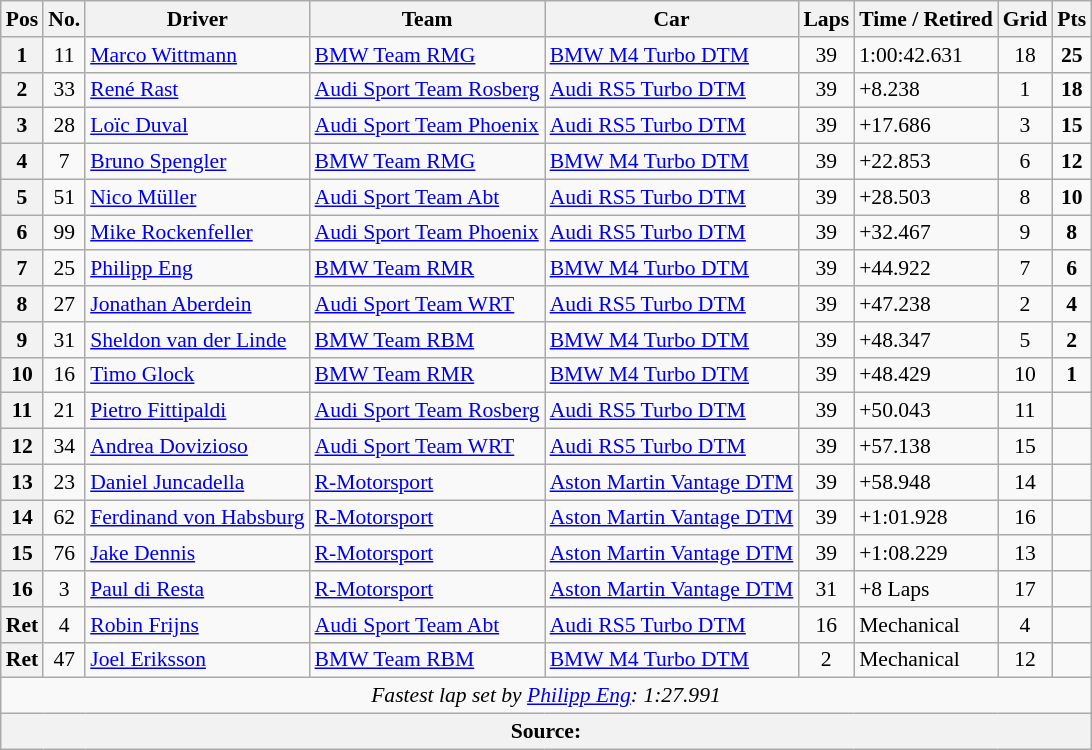<table class="wikitable" style="font-size:90%;">
<tr>
<th>Pos</th>
<th>No.</th>
<th>Driver</th>
<th>Team</th>
<th>Car</th>
<th>Laps</th>
<th>Time / Retired</th>
<th>Grid</th>
<th>Pts</th>
</tr>
<tr>
<th>1</th>
<td align="center">11</td>
<td> <a href='#'>Marco Wittmann</a></td>
<td><a href='#'>BMW Team RMG</a></td>
<td><a href='#'>BMW M4 Turbo DTM</a></td>
<td align="center">39</td>
<td>1:00:42.631</td>
<td align="center">18</td>
<td align="center"><strong>25</strong></td>
</tr>
<tr>
<th>2</th>
<td align="center">33</td>
<td> <a href='#'>René Rast</a></td>
<td><a href='#'>Audi Sport Team Rosberg</a></td>
<td><a href='#'>Audi RS5 Turbo DTM</a></td>
<td align="center">39</td>
<td>+8.238</td>
<td align="center">1</td>
<td align="center"><strong>18</strong></td>
</tr>
<tr>
<th>3</th>
<td align="center">28</td>
<td> <a href='#'>Loïc Duval</a></td>
<td><a href='#'>Audi Sport Team Phoenix</a></td>
<td><a href='#'>Audi RS5 Turbo DTM</a></td>
<td align="center">39</td>
<td>+17.686</td>
<td align="center">3</td>
<td align="center"><strong>15</strong></td>
</tr>
<tr>
<th>4</th>
<td align="center">7</td>
<td> <a href='#'>Bruno Spengler</a></td>
<td><a href='#'>BMW Team RMG</a></td>
<td><a href='#'>BMW M4 Turbo DTM</a></td>
<td align="center">39</td>
<td>+22.853</td>
<td align="center">6</td>
<td align="center"><strong>12</strong></td>
</tr>
<tr>
<th>5</th>
<td align="center">51</td>
<td> <a href='#'>Nico Müller</a></td>
<td><a href='#'>Audi Sport Team Abt</a></td>
<td><a href='#'>Audi RS5 Turbo DTM</a></td>
<td align="center">39</td>
<td>+28.503</td>
<td align="center">8</td>
<td align="center"><strong>10</strong></td>
</tr>
<tr>
<th>6</th>
<td align="center">99</td>
<td> <a href='#'>Mike Rockenfeller</a></td>
<td><a href='#'>Audi Sport Team Phoenix</a></td>
<td><a href='#'>Audi RS5 Turbo DTM</a></td>
<td align="center">39</td>
<td>+32.467</td>
<td align="center">9</td>
<td align="center"><strong>8</strong></td>
</tr>
<tr>
<th>7</th>
<td align="center">25</td>
<td> <a href='#'>Philipp Eng</a></td>
<td><a href='#'>BMW Team RMR</a></td>
<td><a href='#'>BMW M4 Turbo DTM</a></td>
<td align="center">39</td>
<td>+44.922</td>
<td align="center">7</td>
<td align="center"><strong>6</strong></td>
</tr>
<tr>
<th>8</th>
<td align="center">27</td>
<td> <a href='#'>Jonathan Aberdein</a></td>
<td><a href='#'>Audi Sport Team WRT</a></td>
<td><a href='#'>Audi RS5 Turbo DTM</a></td>
<td align="center">39</td>
<td>+47.238</td>
<td align="center">2</td>
<td align="center"><strong>4</strong></td>
</tr>
<tr>
<th>9</th>
<td align="center">31</td>
<td> <a href='#'>Sheldon van der Linde</a></td>
<td><a href='#'>BMW Team RBM</a></td>
<td><a href='#'>BMW M4 Turbo DTM</a></td>
<td align="center">39</td>
<td>+48.347</td>
<td align="center">5</td>
<td align="center"><strong>2</strong></td>
</tr>
<tr>
<th>10</th>
<td align="center">16</td>
<td> <a href='#'>Timo Glock</a></td>
<td><a href='#'>BMW Team RMR</a></td>
<td><a href='#'>BMW M4 Turbo DTM</a></td>
<td align="center">39</td>
<td>+48.429</td>
<td align="center">10</td>
<td align="center"><strong>1</strong></td>
</tr>
<tr>
<th>11</th>
<td align="center">21</td>
<td> <a href='#'>Pietro Fittipaldi</a></td>
<td><a href='#'>Audi Sport Team Rosberg</a></td>
<td><a href='#'>Audi RS5 Turbo DTM</a></td>
<td align="center">39</td>
<td>+50.043</td>
<td align="center">11</td>
<td align="center"></td>
</tr>
<tr>
<th>12</th>
<td align="center">34</td>
<td> <a href='#'>Andrea Dovizioso</a></td>
<td><a href='#'>Audi Sport Team WRT</a></td>
<td><a href='#'>Audi RS5 Turbo DTM</a></td>
<td align="center">39</td>
<td>+57.138</td>
<td align="center">15</td>
<td align="center"></td>
</tr>
<tr>
<th>13</th>
<td align="center">23</td>
<td> <a href='#'>Daniel Juncadella</a></td>
<td><a href='#'>R-Motorsport</a></td>
<td><a href='#'>Aston Martin Vantage DTM</a></td>
<td align="center">39</td>
<td>+58.948</td>
<td align="center">14</td>
<td align="center"></td>
</tr>
<tr>
<th>14</th>
<td align="center">62</td>
<td> <a href='#'>Ferdinand von Habsburg</a></td>
<td><a href='#'>R-Motorsport</a></td>
<td><a href='#'>Aston Martin Vantage DTM</a></td>
<td align="center">39</td>
<td>+1:01.928</td>
<td align="center">16</td>
<td align="center"></td>
</tr>
<tr>
<th>15</th>
<td align="center">76</td>
<td> <a href='#'>Jake Dennis</a></td>
<td><a href='#'>R-Motorsport</a></td>
<td><a href='#'>Aston Martin Vantage DTM</a></td>
<td align="center">39</td>
<td>+1:08.229</td>
<td align="center">13</td>
<td align="center"></td>
</tr>
<tr>
<th>16</th>
<td align="center">3</td>
<td> <a href='#'>Paul di Resta</a></td>
<td><a href='#'>R-Motorsport</a></td>
<td><a href='#'>Aston Martin Vantage DTM</a></td>
<td align="center">31</td>
<td>+8 Laps</td>
<td align="center">17</td>
<td align="center"></td>
</tr>
<tr>
<th>Ret</th>
<td align="center">4</td>
<td> <a href='#'>Robin Frijns</a></td>
<td><a href='#'>Audi Sport Team Abt</a></td>
<td><a href='#'>Audi RS5 Turbo DTM</a></td>
<td align="center">16</td>
<td>Mechanical</td>
<td align="center">4</td>
<td align="center"></td>
</tr>
<tr>
<th>Ret</th>
<td align="center">47</td>
<td> <a href='#'>Joel Eriksson</a></td>
<td><a href='#'>BMW Team RBM</a></td>
<td><a href='#'>BMW M4 Turbo DTM</a></td>
<td align="center">2</td>
<td>Mechanical</td>
<td align="center">12</td>
<td align="center"></td>
</tr>
<tr>
<td colspan=9 align=center><em>Fastest lap set by <a href='#'>Philipp Eng</a>: 1:27.991</em></td>
</tr>
<tr>
<th colspan=9>Source:</th>
</tr>
</table>
